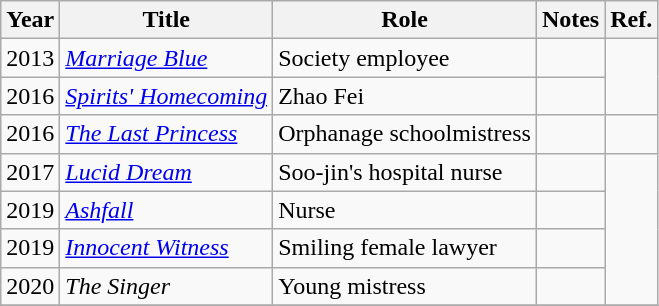<table class="wikitable sortable">
<tr>
<th>Year</th>
<th>Title</th>
<th>Role</th>
<th class="unsortable">Notes</th>
<th class="unsortable">Ref.</th>
</tr>
<tr>
<td>2013</td>
<td><em><a href='#'>Marriage Blue</a></em></td>
<td>Society employee</td>
<td></td>
<td rowspan=2></td>
</tr>
<tr>
<td>2016</td>
<td><em><a href='#'>Spirits' Homecoming</a></em></td>
<td>Zhao Fei</td>
<td></td>
</tr>
<tr>
<td>2016</td>
<td><em><a href='#'>The Last Princess</a></em></td>
<td>Orphanage schoolmistress</td>
<td></td>
<td></td>
</tr>
<tr>
<td>2017</td>
<td><em><a href='#'>Lucid Dream</a></em></td>
<td>Soo-jin's hospital nurse</td>
<td></td>
<td rowspan=4></td>
</tr>
<tr>
<td>2019</td>
<td><em><a href='#'>Ashfall</a></em></td>
<td>Nurse</td>
<td></td>
</tr>
<tr>
<td>2019</td>
<td><em><a href='#'>Innocent Witness</a></em></td>
<td>Smiling female lawyer</td>
<td></td>
</tr>
<tr>
<td>2020</td>
<td><em>The Singer</em></td>
<td>Young mistress</td>
<td></td>
</tr>
<tr>
</tr>
</table>
